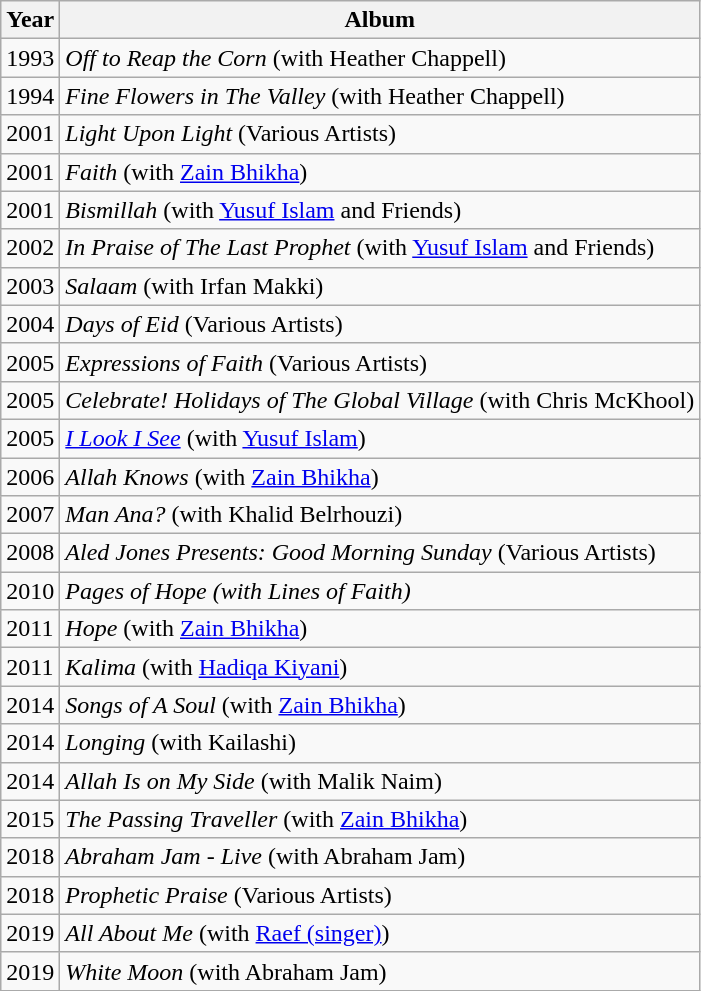<table class="wikitable">
<tr>
<th>Year</th>
<th>Album</th>
</tr>
<tr>
<td>1993</td>
<td><em>Off to Reap the Corn</em> (with Heather Chappell)</td>
</tr>
<tr>
<td>1994</td>
<td><em>Fine Flowers in The Valley</em> (with Heather Chappell)</td>
</tr>
<tr>
<td>2001</td>
<td><em>Light Upon Light</em> (Various Artists)</td>
</tr>
<tr>
<td>2001</td>
<td><em>Faith</em> (with <a href='#'>Zain Bhikha</a>)</td>
</tr>
<tr>
<td>2001</td>
<td><em>Bismillah</em> (with <a href='#'>Yusuf Islam</a> and Friends)</td>
</tr>
<tr>
<td>2002</td>
<td><em>In Praise of The Last Prophet</em> (with <a href='#'>Yusuf Islam</a> and Friends)</td>
</tr>
<tr>
<td>2003</td>
<td><em>Salaam</em> (with Irfan Makki)</td>
</tr>
<tr>
<td>2004</td>
<td><em>Days of Eid</em> (Various Artists)</td>
</tr>
<tr>
<td>2005</td>
<td><em>Expressions of Faith</em> (Various Artists)</td>
</tr>
<tr>
<td>2005</td>
<td><em>Celebrate! Holidays of The Global Village</em> (with Chris McKhool)</td>
</tr>
<tr>
<td>2005</td>
<td><em><a href='#'>I Look I See</a></em> (with <a href='#'>Yusuf Islam</a>)</td>
</tr>
<tr>
<td>2006</td>
<td><em>Allah Knows</em> (with <a href='#'>Zain Bhikha</a>)</td>
</tr>
<tr>
<td>2007</td>
<td><em>Man Ana?</em> (with Khalid Belrhouzi)</td>
</tr>
<tr>
<td>2008</td>
<td><em>Aled Jones Presents: Good Morning Sunday</em> (Various Artists)</td>
</tr>
<tr>
<td>2010</td>
<td><em>Pages of Hope (with Lines of Faith)</em></td>
</tr>
<tr>
<td>2011</td>
<td><em>Hope</em> (with <a href='#'>Zain Bhikha</a>)</td>
</tr>
<tr>
<td>2011</td>
<td><em>Kalima</em> (with <a href='#'>Hadiqa Kiyani</a>)</td>
</tr>
<tr>
<td>2014</td>
<td><em>Songs of A Soul</em> (with <a href='#'>Zain Bhikha</a>)</td>
</tr>
<tr>
<td>2014</td>
<td><em>Longing</em> (with Kailashi)</td>
</tr>
<tr>
<td>2014</td>
<td><em>Allah Is on My Side</em> (with Malik Naim)</td>
</tr>
<tr>
<td>2015</td>
<td><em>The Passing Traveller</em> (with <a href='#'>Zain Bhikha</a>)</td>
</tr>
<tr>
<td>2018</td>
<td><em>Abraham Jam - Live</em> (with Abraham Jam)</td>
</tr>
<tr>
<td>2018</td>
<td><em>Prophetic Praise</em> (Various Artists)</td>
</tr>
<tr>
<td>2019</td>
<td><em>All About Me</em> (with <a href='#'>Raef (singer)</a>)</td>
</tr>
<tr>
<td>2019</td>
<td><em>White Moon</em> (with Abraham Jam)</td>
</tr>
</table>
